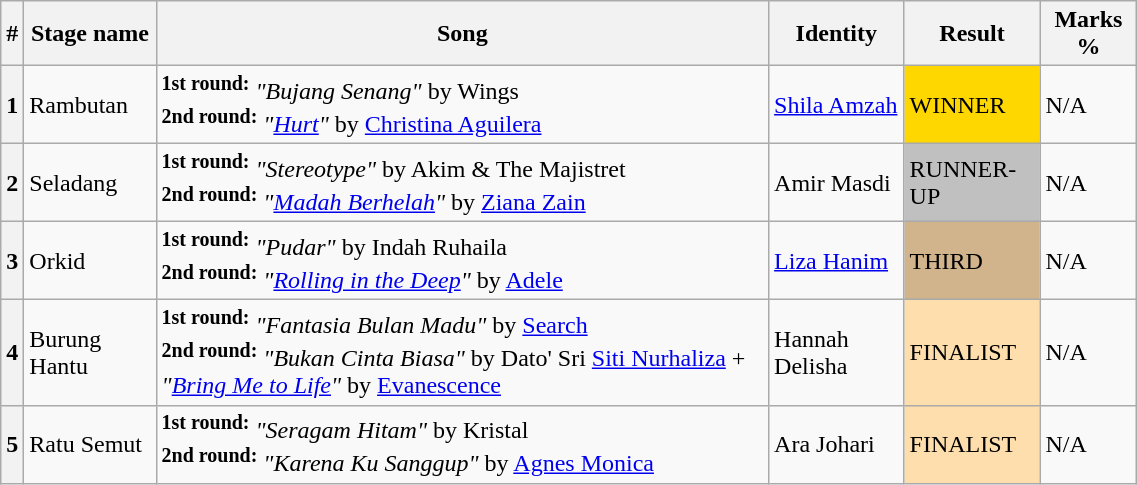<table class="wikitable plainrowheaders" style="width: 60%; style=text-align: center;">
<tr>
<th>#</th>
<th>Stage name</th>
<th>Song</th>
<th>Identity</th>
<th>Result</th>
<th>Marks %</th>
</tr>
<tr>
<th>1</th>
<td>Rambutan</td>
<td><sup><strong>1st round:</strong></sup> <em>"Bujang Senang"</em> by Wings <br><sup><strong>2nd round:</strong></sup> <em>"<a href='#'>Hurt</a>"</em> by <a href='#'>Christina Aguilera</a></td>
<td><a href='#'>Shila Amzah</a></td>
<td bgcolor=gold>WINNER</td>
<td>N/A</td>
</tr>
<tr>
<th>2</th>
<td>Seladang</td>
<td><sup><strong>1st round:</strong></sup> <em>"Stereotype"</em> by Akim & The Majistret <br><sup><strong>2nd round:</strong></sup> <em>"<a href='#'>Madah Berhelah</a>"</em> by <a href='#'>Ziana Zain</a></td>
<td>Amir Masdi</td>
<td bgcolor=silver>RUNNER-UP</td>
<td>N/A</td>
</tr>
<tr>
<th>3</th>
<td>Orkid</td>
<td><sup><strong>1st round:</strong></sup> <em>"Pudar"</em> by Indah Ruhaila <br><sup><strong>2nd round:</strong></sup> <em>"<a href='#'>Rolling in the Deep</a>"</em> by <a href='#'>Adele</a></td>
<td><a href='#'>Liza Hanim</a></td>
<td bgcolor=tan>THIRD</td>
<td>N/A</td>
</tr>
<tr>
<th>4</th>
<td>Burung Hantu</td>
<td><sup><strong>1st round:</strong></sup> <em>"Fantasia Bulan Madu"</em> by <a href='#'>Search</a> <br><sup><strong>2nd round:</strong></sup> <em>"Bukan Cinta Biasa"</em> by Dato' Sri <a href='#'>Siti Nurhaliza</a> + <em>"<a href='#'>Bring Me to Life</a>"</em> by <a href='#'>Evanescence</a></td>
<td>Hannah Delisha</td>
<td bgcolor=navajowhite>FINALIST</td>
<td>N/A</td>
</tr>
<tr>
<th>5</th>
<td>Ratu Semut</td>
<td><sup><strong>1st round:</strong></sup> <em>"Seragam Hitam"</em> by Kristal <br><sup><strong>2nd round:</strong></sup> <em>"Karena Ku Sanggup"</em> by <a href='#'>Agnes Monica</a></td>
<td>Ara Johari</td>
<td bgcolor=navajowhite>FINALIST</td>
<td>N/A</td>
</tr>
</table>
